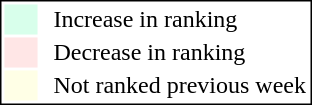<table style="border:1px solid black; float:right;">
<tr>
<td style="background:#D8FFEB; width:20px;"></td>
<td> </td>
<td>Increase in ranking</td>
</tr>
<tr>
<td style="background:#FFE6E6; width:20px;"></td>
<td> </td>
<td>Decrease in ranking</td>
</tr>
<tr>
<td style="background:#FFFFE6; width:20px;"></td>
<td> </td>
<td>Not ranked previous week</td>
</tr>
</table>
